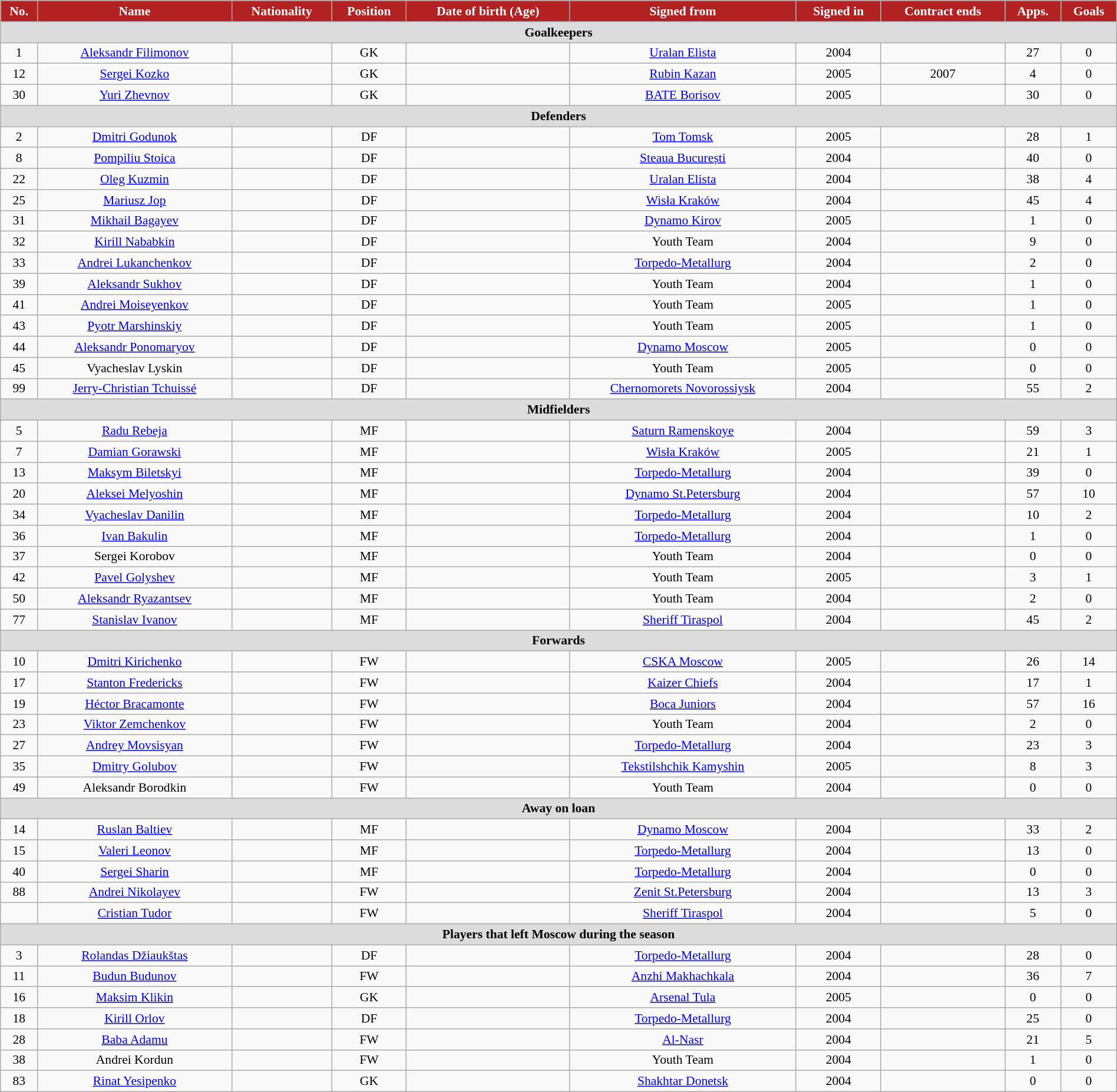<table class="wikitable"  style="text-align:center; font-size:90%; width:100%;">
<tr>
<th style="background:#B22222; color:white; text-align:center;">No.</th>
<th style="background:#B22222; color:white; text-align:center;">Name</th>
<th style="background:#B22222; color:white; text-align:center;">Nationality</th>
<th style="background:#B22222; color:white; text-align:center;">Position</th>
<th style="background:#B22222; color:white; text-align:center;">Date of birth (Age)</th>
<th style="background:#B22222; color:white; text-align:center;">Signed from</th>
<th style="background:#B22222; color:white; text-align:center;">Signed in</th>
<th style="background:#B22222; color:white; text-align:center;">Contract ends</th>
<th style="background:#B22222; color:white; text-align:center;">Apps.</th>
<th style="background:#B22222; color:white; text-align:center;">Goals</th>
</tr>
<tr>
<th colspan="11"  style="background:#dcdcdc; text-align:center;">Goalkeepers</th>
</tr>
<tr>
<td>1</td>
<td><a href='#'>Aleksandr Filimonov</a></td>
<td></td>
<td>GK</td>
<td></td>
<td><a href='#'>Uralan Elista</a></td>
<td>2004</td>
<td></td>
<td>27</td>
<td>0</td>
</tr>
<tr>
<td>12</td>
<td><a href='#'>Sergei Kozko</a></td>
<td></td>
<td>GK</td>
<td></td>
<td><a href='#'>Rubin Kazan</a></td>
<td>2005</td>
<td>2007</td>
<td>4</td>
<td>0</td>
</tr>
<tr>
<td>30</td>
<td><a href='#'>Yuri Zhevnov</a></td>
<td></td>
<td>GK</td>
<td></td>
<td><a href='#'>BATE Borisov</a></td>
<td>2005</td>
<td></td>
<td>30</td>
<td>0</td>
</tr>
<tr>
<th colspan="11"  style="background:#dcdcdc; text-align:center;">Defenders</th>
</tr>
<tr>
<td>2</td>
<td><a href='#'>Dmitri Godunok</a></td>
<td></td>
<td>DF</td>
<td></td>
<td><a href='#'>Tom Tomsk</a></td>
<td>2005</td>
<td></td>
<td>28</td>
<td>1</td>
</tr>
<tr>
<td>8</td>
<td><a href='#'>Pompiliu Stoica</a></td>
<td></td>
<td>DF</td>
<td></td>
<td><a href='#'>Steaua București</a></td>
<td>2004</td>
<td></td>
<td>40</td>
<td>0</td>
</tr>
<tr>
<td>22</td>
<td><a href='#'>Oleg Kuzmin</a></td>
<td></td>
<td>DF</td>
<td></td>
<td><a href='#'>Uralan Elista</a></td>
<td>2004</td>
<td></td>
<td>38</td>
<td>4</td>
</tr>
<tr>
<td>25</td>
<td><a href='#'>Mariusz Jop</a></td>
<td></td>
<td>DF</td>
<td></td>
<td><a href='#'>Wisła Kraków</a></td>
<td>2004</td>
<td></td>
<td>45</td>
<td>4</td>
</tr>
<tr>
<td>31</td>
<td><a href='#'>Mikhail Bagayev</a></td>
<td></td>
<td>DF</td>
<td></td>
<td><a href='#'>Dynamo Kirov</a></td>
<td>2005</td>
<td></td>
<td>1</td>
<td>0</td>
</tr>
<tr>
<td>32</td>
<td><a href='#'>Kirill Nababkin</a></td>
<td></td>
<td>DF</td>
<td></td>
<td>Youth Team</td>
<td>2004</td>
<td></td>
<td>9</td>
<td>0</td>
</tr>
<tr>
<td>33</td>
<td><a href='#'>Andrei Lukanchenkov</a></td>
<td></td>
<td>DF</td>
<td></td>
<td><a href='#'>Torpedo-Metallurg</a></td>
<td>2004</td>
<td></td>
<td>2</td>
<td>0</td>
</tr>
<tr>
<td>39</td>
<td><a href='#'>Aleksandr Sukhov</a></td>
<td></td>
<td>DF</td>
<td></td>
<td>Youth Team</td>
<td>2004</td>
<td></td>
<td>1</td>
<td>0</td>
</tr>
<tr>
<td>41</td>
<td><a href='#'>Andrei Moiseyenkov</a></td>
<td></td>
<td>DF</td>
<td></td>
<td>Youth Team</td>
<td>2005</td>
<td></td>
<td>1</td>
<td>0</td>
</tr>
<tr>
<td>43</td>
<td><a href='#'>Pyotr Marshinskiy</a></td>
<td></td>
<td>DF</td>
<td></td>
<td>Youth Team</td>
<td>2005</td>
<td></td>
<td>1</td>
<td>0</td>
</tr>
<tr>
<td>44</td>
<td><a href='#'>Aleksandr Ponomaryov</a></td>
<td></td>
<td>DF</td>
<td></td>
<td><a href='#'>Dynamo Moscow</a></td>
<td>2005</td>
<td></td>
<td>0</td>
<td>0</td>
</tr>
<tr>
<td>45</td>
<td>Vyacheslav Lyskin</td>
<td></td>
<td>DF</td>
<td></td>
<td>Youth Team</td>
<td>2005</td>
<td></td>
<td>0</td>
<td>0</td>
</tr>
<tr>
<td>99</td>
<td><a href='#'>Jerry-Christian Tchuissé</a></td>
<td></td>
<td>DF</td>
<td></td>
<td><a href='#'>Chernomorets Novorossiysk</a></td>
<td>2004</td>
<td></td>
<td>55</td>
<td>2</td>
</tr>
<tr>
<th colspan="11"  style="background:#dcdcdc; text-align:center;">Midfielders</th>
</tr>
<tr>
<td>5</td>
<td><a href='#'>Radu Rebeja</a></td>
<td></td>
<td>MF</td>
<td></td>
<td><a href='#'>Saturn Ramenskoye</a></td>
<td>2004</td>
<td></td>
<td>59</td>
<td>3</td>
</tr>
<tr>
<td>7</td>
<td><a href='#'>Damian Gorawski</a></td>
<td></td>
<td>MF</td>
<td></td>
<td><a href='#'>Wisła Kraków</a></td>
<td>2005</td>
<td></td>
<td>21</td>
<td>1</td>
</tr>
<tr>
<td>13</td>
<td><a href='#'>Maksym Biletskyi</a></td>
<td></td>
<td>MF</td>
<td></td>
<td><a href='#'>Torpedo-Metallurg</a></td>
<td>2004</td>
<td></td>
<td>39</td>
<td>0</td>
</tr>
<tr>
<td>20</td>
<td><a href='#'>Aleksei Melyoshin</a></td>
<td></td>
<td>MF</td>
<td></td>
<td><a href='#'>Dynamo St.Petersburg</a></td>
<td>2004</td>
<td></td>
<td>57</td>
<td>10</td>
</tr>
<tr>
<td>34</td>
<td><a href='#'>Vyacheslav Danilin</a></td>
<td></td>
<td>MF</td>
<td></td>
<td><a href='#'>Torpedo-Metallurg</a></td>
<td>2004</td>
<td></td>
<td>10</td>
<td>2</td>
</tr>
<tr>
<td>36</td>
<td><a href='#'>Ivan Bakulin</a></td>
<td></td>
<td>MF</td>
<td></td>
<td><a href='#'>Torpedo-Metallurg</a></td>
<td>2004</td>
<td></td>
<td>1</td>
<td>0</td>
</tr>
<tr>
<td>37</td>
<td>Sergei Korobov</td>
<td></td>
<td>MF</td>
<td></td>
<td>Youth Team</td>
<td>2004</td>
<td></td>
<td>0</td>
<td>0</td>
</tr>
<tr>
<td>42</td>
<td><a href='#'>Pavel Golyshev</a></td>
<td></td>
<td>MF</td>
<td></td>
<td>Youth Team</td>
<td>2005</td>
<td></td>
<td>3</td>
<td>1</td>
</tr>
<tr>
<td>50</td>
<td><a href='#'>Aleksandr Ryazantsev</a></td>
<td></td>
<td>MF</td>
<td></td>
<td>Youth Team</td>
<td>2004</td>
<td></td>
<td>2</td>
<td>0</td>
</tr>
<tr>
<td>77</td>
<td><a href='#'>Stanislav Ivanov</a></td>
<td></td>
<td>MF</td>
<td></td>
<td><a href='#'>Sheriff Tiraspol</a></td>
<td>2004</td>
<td></td>
<td>45</td>
<td>2</td>
</tr>
<tr>
<th colspan="11"  style="background:#dcdcdc; text-align:center;">Forwards</th>
</tr>
<tr>
<td>10</td>
<td><a href='#'>Dmitri Kirichenko</a></td>
<td></td>
<td>FW</td>
<td></td>
<td><a href='#'>CSKA Moscow</a></td>
<td>2005</td>
<td></td>
<td>26</td>
<td>14</td>
</tr>
<tr>
<td>17</td>
<td><a href='#'>Stanton Fredericks</a></td>
<td></td>
<td>FW</td>
<td></td>
<td><a href='#'>Kaizer Chiefs</a></td>
<td>2004</td>
<td></td>
<td>17</td>
<td>1</td>
</tr>
<tr>
<td>19</td>
<td><a href='#'>Héctor Bracamonte</a></td>
<td></td>
<td>FW</td>
<td></td>
<td><a href='#'>Boca Juniors</a></td>
<td>2004</td>
<td></td>
<td>57</td>
<td>16</td>
</tr>
<tr>
<td>23</td>
<td><a href='#'>Viktor Zemchenkov</a></td>
<td></td>
<td>FW</td>
<td></td>
<td>Youth Team</td>
<td>2004</td>
<td></td>
<td>2</td>
<td>0</td>
</tr>
<tr>
<td>27</td>
<td><a href='#'>Andrey Movsisyan</a></td>
<td></td>
<td>FW</td>
<td></td>
<td><a href='#'>Torpedo-Metallurg</a></td>
<td>2004</td>
<td></td>
<td>23</td>
<td>3</td>
</tr>
<tr>
<td>35</td>
<td><a href='#'>Dmitry Golubov</a></td>
<td></td>
<td>FW</td>
<td></td>
<td><a href='#'>Tekstilshchik Kamyshin</a></td>
<td>2005</td>
<td></td>
<td>8</td>
<td>3</td>
</tr>
<tr>
<td>49</td>
<td>Aleksandr Borodkin</td>
<td></td>
<td>FW</td>
<td></td>
<td>Youth Team</td>
<td>2004</td>
<td></td>
<td>0</td>
<td>0</td>
</tr>
<tr>
<th colspan="11"  style="background:#dcdcdc; text-align:center;">Away on loan</th>
</tr>
<tr>
<td>14</td>
<td><a href='#'>Ruslan Baltiev</a></td>
<td></td>
<td>MF</td>
<td></td>
<td><a href='#'>Dynamo Moscow</a></td>
<td>2004</td>
<td></td>
<td>33</td>
<td>2</td>
</tr>
<tr>
<td>15</td>
<td><a href='#'>Valeri Leonov</a></td>
<td></td>
<td>MF</td>
<td></td>
<td><a href='#'>Torpedo-Metallurg</a></td>
<td>2004</td>
<td></td>
<td>13</td>
<td>0</td>
</tr>
<tr>
<td>40</td>
<td><a href='#'>Sergei Sharin</a></td>
<td></td>
<td>MF</td>
<td></td>
<td><a href='#'>Torpedo-Metallurg</a></td>
<td>2004</td>
<td></td>
<td>0</td>
<td>0</td>
</tr>
<tr>
<td>88</td>
<td><a href='#'>Andrei Nikolayev</a></td>
<td></td>
<td>FW</td>
<td></td>
<td><a href='#'>Zenit St.Petersburg</a></td>
<td>2004</td>
<td></td>
<td>13</td>
<td>3</td>
</tr>
<tr>
<td></td>
<td><a href='#'>Cristian Tudor</a></td>
<td></td>
<td>FW</td>
<td></td>
<td><a href='#'>Sheriff Tiraspol</a></td>
<td>2004</td>
<td></td>
<td>5</td>
<td>0</td>
</tr>
<tr>
<th colspan="11"  style="background:#dcdcdc; text-align:center;">Players that left Moscow during the season</th>
</tr>
<tr>
<td>3</td>
<td><a href='#'>Rolandas Džiaukštas</a></td>
<td></td>
<td>DF</td>
<td></td>
<td><a href='#'>Torpedo-Metallurg</a></td>
<td>2004</td>
<td></td>
<td>28</td>
<td>0</td>
</tr>
<tr>
<td>11</td>
<td><a href='#'>Budun Budunov</a></td>
<td></td>
<td>FW</td>
<td></td>
<td><a href='#'>Anzhi Makhachkala</a></td>
<td>2004</td>
<td></td>
<td>36</td>
<td>7</td>
</tr>
<tr>
<td>16</td>
<td><a href='#'>Maksim Klikin</a></td>
<td></td>
<td>GK</td>
<td></td>
<td><a href='#'>Arsenal Tula</a></td>
<td>2005</td>
<td></td>
<td>0</td>
<td>0</td>
</tr>
<tr>
<td>18</td>
<td><a href='#'>Kirill Orlov</a></td>
<td></td>
<td>DF</td>
<td></td>
<td><a href='#'>Torpedo-Metallurg</a></td>
<td>2004</td>
<td></td>
<td>25</td>
<td>0</td>
</tr>
<tr>
<td>28</td>
<td><a href='#'>Baba Adamu</a></td>
<td></td>
<td>FW</td>
<td></td>
<td><a href='#'>Al-Nasr</a></td>
<td>2004</td>
<td></td>
<td>21</td>
<td>5</td>
</tr>
<tr>
<td>38</td>
<td>Andrei Kordun</td>
<td></td>
<td>FW</td>
<td></td>
<td>Youth Team</td>
<td>2004</td>
<td></td>
<td>1</td>
<td>0</td>
</tr>
<tr>
<td>83</td>
<td><a href='#'>Rinat Yesipenko</a></td>
<td></td>
<td>GK</td>
<td></td>
<td><a href='#'>Shakhtar Donetsk</a></td>
<td>2004</td>
<td></td>
<td>0</td>
<td>0</td>
</tr>
</table>
